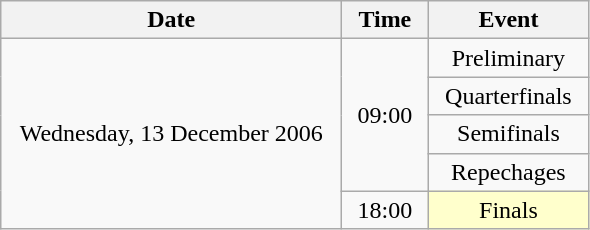<table class = "wikitable" style="text-align:center;">
<tr>
<th width=220>Date</th>
<th width=50>Time</th>
<th width=100>Event</th>
</tr>
<tr>
<td rowspan=5>Wednesday, 13 December 2006</td>
<td rowspan=4>09:00</td>
<td>Preliminary</td>
</tr>
<tr>
<td>Quarterfinals</td>
</tr>
<tr>
<td>Semifinals</td>
</tr>
<tr>
<td>Repechages</td>
</tr>
<tr>
<td>18:00</td>
<td bgcolor=ffffcc>Finals</td>
</tr>
</table>
